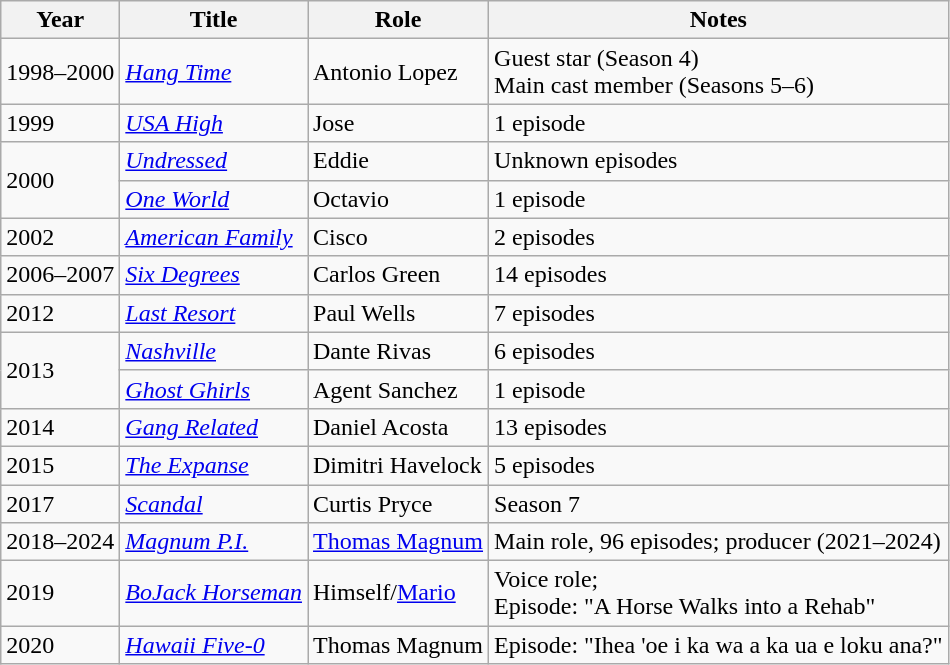<table class="wikitable sortable">
<tr>
<th>Year</th>
<th>Title</th>
<th>Role</th>
<th>Notes</th>
</tr>
<tr>
<td>1998–2000</td>
<td><em><a href='#'>Hang Time</a></em></td>
<td>Antonio Lopez</td>
<td>Guest star (Season 4)<br>Main cast member (Seasons 5–6)</td>
</tr>
<tr>
<td>1999</td>
<td><em><a href='#'>USA High</a></em></td>
<td>Jose</td>
<td>1 episode</td>
</tr>
<tr>
<td rowspan=2>2000</td>
<td><em><a href='#'>Undressed</a></em></td>
<td>Eddie</td>
<td>Unknown episodes</td>
</tr>
<tr>
<td><em><a href='#'>One World</a></em></td>
<td>Octavio</td>
<td>1 episode</td>
</tr>
<tr>
<td>2002</td>
<td><em><a href='#'>American Family</a></em></td>
<td>Cisco</td>
<td>2 episodes</td>
</tr>
<tr>
<td>2006–2007</td>
<td><em><a href='#'>Six Degrees</a></em></td>
<td>Carlos Green</td>
<td>14 episodes</td>
</tr>
<tr>
<td>2012</td>
<td><em><a href='#'>Last Resort</a></em></td>
<td>Paul Wells</td>
<td>7 episodes</td>
</tr>
<tr>
<td rowspan=2>2013</td>
<td><em><a href='#'>Nashville</a></em></td>
<td>Dante Rivas</td>
<td>6 episodes</td>
</tr>
<tr>
<td><em><a href='#'>Ghost Ghirls</a></em></td>
<td>Agent Sanchez</td>
<td>1 episode</td>
</tr>
<tr>
<td>2014</td>
<td><em><a href='#'>Gang Related</a></em></td>
<td>Daniel Acosta</td>
<td>13 episodes</td>
</tr>
<tr>
<td>2015</td>
<td><em><a href='#'>The Expanse</a></em></td>
<td>Dimitri Havelock</td>
<td>5 episodes</td>
</tr>
<tr>
<td>2017</td>
<td><em><a href='#'>Scandal</a></em></td>
<td>Curtis Pryce</td>
<td>Season 7</td>
</tr>
<tr>
<td>2018–2024</td>
<td><em><a href='#'>Magnum P.I.</a></em></td>
<td><a href='#'>Thomas Magnum</a></td>
<td>Main role, 96 episodes; producer (2021–2024)</td>
</tr>
<tr>
<td>2019</td>
<td><em><a href='#'>BoJack Horseman</a></em></td>
<td>Himself/<a href='#'>Mario</a></td>
<td>Voice role;<br>Episode: "A Horse Walks into a Rehab"</td>
</tr>
<tr>
<td>2020</td>
<td><em><a href='#'>Hawaii Five-0</a></em></td>
<td>Thomas Magnum</td>
<td>Episode: "Ihea 'oe i ka wa a ka ua e loku ana?"</td>
</tr>
</table>
